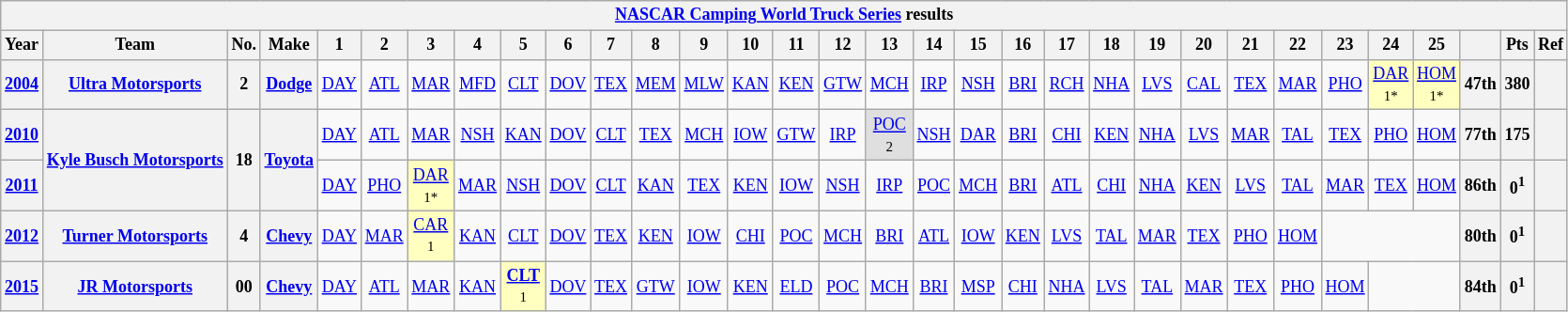<table class="wikitable" style="text-align:center; font-size:75%">
<tr>
<th colspan=45><a href='#'>NASCAR Camping World Truck Series</a> results</th>
</tr>
<tr>
<th>Year</th>
<th>Team</th>
<th>No.</th>
<th>Make</th>
<th>1</th>
<th>2</th>
<th>3</th>
<th>4</th>
<th>5</th>
<th>6</th>
<th>7</th>
<th>8</th>
<th>9</th>
<th>10</th>
<th>11</th>
<th>12</th>
<th>13</th>
<th>14</th>
<th>15</th>
<th>16</th>
<th>17</th>
<th>18</th>
<th>19</th>
<th>20</th>
<th>21</th>
<th>22</th>
<th>23</th>
<th>24</th>
<th>25</th>
<th></th>
<th>Pts</th>
<th>Ref</th>
</tr>
<tr>
<th><a href='#'>2004</a></th>
<th><a href='#'>Ultra Motorsports</a></th>
<th>2</th>
<th><a href='#'>Dodge</a></th>
<td><a href='#'>DAY</a></td>
<td><a href='#'>ATL</a></td>
<td><a href='#'>MAR</a></td>
<td><a href='#'>MFD</a></td>
<td><a href='#'>CLT</a></td>
<td><a href='#'>DOV</a></td>
<td><a href='#'>TEX</a></td>
<td><a href='#'>MEM</a></td>
<td><a href='#'>MLW</a></td>
<td><a href='#'>KAN</a></td>
<td><a href='#'>KEN</a></td>
<td><a href='#'>GTW</a></td>
<td><a href='#'>MCH</a></td>
<td><a href='#'>IRP</a></td>
<td><a href='#'>NSH</a></td>
<td><a href='#'>BRI</a></td>
<td><a href='#'>RCH</a></td>
<td><a href='#'>NHA</a></td>
<td><a href='#'>LVS</a></td>
<td><a href='#'>CAL</a></td>
<td><a href='#'>TEX</a></td>
<td><a href='#'>MAR</a></td>
<td><a href='#'>PHO</a></td>
<td style="background:#FFFFBF;"><a href='#'>DAR</a><br><small>1*</small></td>
<td style="background:#FFFFBF;"><a href='#'>HOM</a><br><small>1*</small></td>
<th>47th</th>
<th>380</th>
<th></th>
</tr>
<tr>
<th><a href='#'>2010</a></th>
<th rowspan=2><a href='#'>Kyle Busch Motorsports</a></th>
<th rowspan=2>18</th>
<th rowspan=2><a href='#'>Toyota</a></th>
<td><a href='#'>DAY</a></td>
<td><a href='#'>ATL</a></td>
<td><a href='#'>MAR</a></td>
<td><a href='#'>NSH</a></td>
<td><a href='#'>KAN</a></td>
<td><a href='#'>DOV</a></td>
<td><a href='#'>CLT</a></td>
<td><a href='#'>TEX</a></td>
<td><a href='#'>MCH</a></td>
<td><a href='#'>IOW</a></td>
<td><a href='#'>GTW</a></td>
<td><a href='#'>IRP</a></td>
<td style="background:#DFDFDF;"><a href='#'>POC</a><br><small>2</small></td>
<td><a href='#'>NSH</a></td>
<td><a href='#'>DAR</a></td>
<td><a href='#'>BRI</a></td>
<td><a href='#'>CHI</a></td>
<td><a href='#'>KEN</a></td>
<td><a href='#'>NHA</a></td>
<td><a href='#'>LVS</a></td>
<td><a href='#'>MAR</a></td>
<td><a href='#'>TAL</a></td>
<td><a href='#'>TEX</a></td>
<td><a href='#'>PHO</a></td>
<td><a href='#'>HOM</a></td>
<th>77th</th>
<th>175</th>
<th></th>
</tr>
<tr>
<th><a href='#'>2011</a></th>
<td><a href='#'>DAY</a></td>
<td><a href='#'>PHO</a></td>
<td style="background:#FFFFBF;"><a href='#'>DAR</a><br><small>1*</small></td>
<td><a href='#'>MAR</a></td>
<td><a href='#'>NSH</a></td>
<td><a href='#'>DOV</a></td>
<td><a href='#'>CLT</a></td>
<td><a href='#'>KAN</a></td>
<td><a href='#'>TEX</a></td>
<td><a href='#'>KEN</a></td>
<td><a href='#'>IOW</a></td>
<td><a href='#'>NSH</a></td>
<td><a href='#'>IRP</a></td>
<td><a href='#'>POC</a></td>
<td><a href='#'>MCH</a></td>
<td><a href='#'>BRI</a></td>
<td><a href='#'>ATL</a></td>
<td><a href='#'>CHI</a></td>
<td><a href='#'>NHA</a></td>
<td><a href='#'>KEN</a></td>
<td><a href='#'>LVS</a></td>
<td><a href='#'>TAL</a></td>
<td><a href='#'>MAR</a></td>
<td><a href='#'>TEX</a></td>
<td><a href='#'>HOM</a></td>
<th>86th</th>
<th>0<sup>1</sup></th>
<th></th>
</tr>
<tr>
<th><a href='#'>2012</a></th>
<th><a href='#'>Turner Motorsports</a></th>
<th>4</th>
<th><a href='#'>Chevy</a></th>
<td><a href='#'>DAY</a></td>
<td><a href='#'>MAR</a></td>
<td style="background:#FFFFBF;"><a href='#'>CAR</a><br><small>1</small></td>
<td><a href='#'>KAN</a></td>
<td><a href='#'>CLT</a></td>
<td><a href='#'>DOV</a></td>
<td><a href='#'>TEX</a></td>
<td><a href='#'>KEN</a></td>
<td><a href='#'>IOW</a></td>
<td><a href='#'>CHI</a></td>
<td><a href='#'>POC</a></td>
<td><a href='#'>MCH</a></td>
<td><a href='#'>BRI</a></td>
<td><a href='#'>ATL</a></td>
<td><a href='#'>IOW</a></td>
<td><a href='#'>KEN</a></td>
<td><a href='#'>LVS</a></td>
<td><a href='#'>TAL</a></td>
<td><a href='#'>MAR</a></td>
<td><a href='#'>TEX</a></td>
<td><a href='#'>PHO</a></td>
<td><a href='#'>HOM</a></td>
<td colspan=3></td>
<th>80th</th>
<th>0<sup>1</sup></th>
<th></th>
</tr>
<tr>
<th><a href='#'>2015</a></th>
<th><a href='#'>JR Motorsports</a></th>
<th>00</th>
<th><a href='#'>Chevy</a></th>
<td><a href='#'>DAY</a></td>
<td><a href='#'>ATL</a></td>
<td><a href='#'>MAR</a></td>
<td><a href='#'>KAN</a></td>
<td style="background:#FFFFBF;"><strong><a href='#'>CLT</a></strong><br><small>1</small></td>
<td><a href='#'>DOV</a></td>
<td><a href='#'>TEX</a></td>
<td><a href='#'>GTW</a></td>
<td><a href='#'>IOW</a></td>
<td><a href='#'>KEN</a></td>
<td><a href='#'>ELD</a></td>
<td><a href='#'>POC</a></td>
<td><a href='#'>MCH</a></td>
<td><a href='#'>BRI</a></td>
<td><a href='#'>MSP</a></td>
<td><a href='#'>CHI</a></td>
<td><a href='#'>NHA</a></td>
<td><a href='#'>LVS</a></td>
<td><a href='#'>TAL</a></td>
<td><a href='#'>MAR</a></td>
<td><a href='#'>TEX</a></td>
<td><a href='#'>PHO</a></td>
<td><a href='#'>HOM</a></td>
<td colspan=2></td>
<th>84th</th>
<th>0<sup>1</sup></th>
<th></th>
</tr>
</table>
